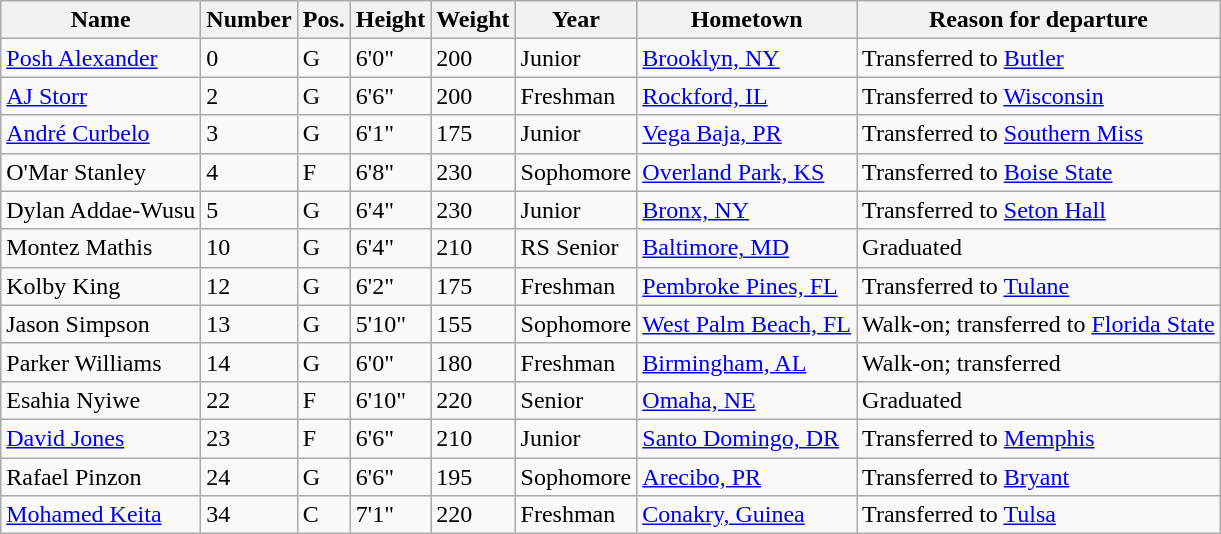<table class="wikitable sortable" border="1">
<tr>
<th>Name</th>
<th>Number</th>
<th>Pos.</th>
<th>Height</th>
<th>Weight</th>
<th>Year</th>
<th>Hometown</th>
<th class="unsortable">Reason for departure</th>
</tr>
<tr>
<td><a href='#'>Posh Alexander</a></td>
<td>0</td>
<td>G</td>
<td>6'0"</td>
<td>200</td>
<td>Junior</td>
<td><a href='#'>Brooklyn, NY</a></td>
<td>Transferred to <a href='#'>Butler</a></td>
</tr>
<tr>
<td><a href='#'>AJ Storr</a></td>
<td>2</td>
<td>G</td>
<td>6'6"</td>
<td>200</td>
<td>Freshman</td>
<td><a href='#'>Rockford, IL</a></td>
<td>Transferred to <a href='#'>Wisconsin</a></td>
</tr>
<tr>
<td><a href='#'>André Curbelo</a></td>
<td>3</td>
<td>G</td>
<td>6'1"</td>
<td>175</td>
<td>Junior</td>
<td><a href='#'>Vega Baja, PR</a></td>
<td>Transferred to <a href='#'>Southern Miss</a></td>
</tr>
<tr>
<td>O'Mar Stanley</td>
<td>4</td>
<td>F</td>
<td>6'8"</td>
<td>230</td>
<td>Sophomore</td>
<td><a href='#'>Overland Park, KS</a></td>
<td>Transferred to <a href='#'>Boise State</a></td>
</tr>
<tr>
<td>Dylan Addae-Wusu</td>
<td>5</td>
<td>G</td>
<td>6'4"</td>
<td>230</td>
<td>Junior</td>
<td><a href='#'>Bronx, NY</a></td>
<td>Transferred to <a href='#'>Seton Hall</a></td>
</tr>
<tr>
<td>Montez Mathis</td>
<td>10</td>
<td>G</td>
<td>6'4"</td>
<td>210</td>
<td>RS Senior</td>
<td><a href='#'>Baltimore, MD</a></td>
<td>Graduated</td>
</tr>
<tr>
<td>Kolby King</td>
<td>12</td>
<td>G</td>
<td>6'2"</td>
<td>175</td>
<td>Freshman</td>
<td><a href='#'>Pembroke Pines, FL</a></td>
<td>Transferred to <a href='#'>Tulane</a></td>
</tr>
<tr>
<td>Jason Simpson</td>
<td>13</td>
<td>G</td>
<td>5'10"</td>
<td>155</td>
<td>Sophomore</td>
<td><a href='#'>West Palm Beach, FL</a></td>
<td>Walk-on; transferred to <a href='#'>Florida State</a></td>
</tr>
<tr>
<td>Parker Williams</td>
<td>14</td>
<td>G</td>
<td>6'0"</td>
<td>180</td>
<td>Freshman</td>
<td><a href='#'>Birmingham, AL</a></td>
<td>Walk-on; transferred</td>
</tr>
<tr>
<td>Esahia Nyiwe</td>
<td>22</td>
<td>F</td>
<td>6'10"</td>
<td>220</td>
<td>Senior</td>
<td><a href='#'>Omaha, NE</a></td>
<td>Graduated</td>
</tr>
<tr>
<td><a href='#'>David Jones</a></td>
<td>23</td>
<td>F</td>
<td>6'6"</td>
<td>210</td>
<td>Junior</td>
<td><a href='#'>Santo Domingo, DR</a></td>
<td>Transferred to <a href='#'>Memphis</a></td>
</tr>
<tr>
<td>Rafael Pinzon</td>
<td>24</td>
<td>G</td>
<td>6'6"</td>
<td>195</td>
<td>Sophomore</td>
<td><a href='#'>Arecibo, PR</a></td>
<td>Transferred to <a href='#'>Bryant</a></td>
</tr>
<tr>
<td><a href='#'>Mohamed Keita</a></td>
<td>34</td>
<td>C</td>
<td>7'1"</td>
<td>220</td>
<td>Freshman</td>
<td><a href='#'>Conakry, Guinea</a></td>
<td>Transferred to <a href='#'>Tulsa</a></td>
</tr>
</table>
